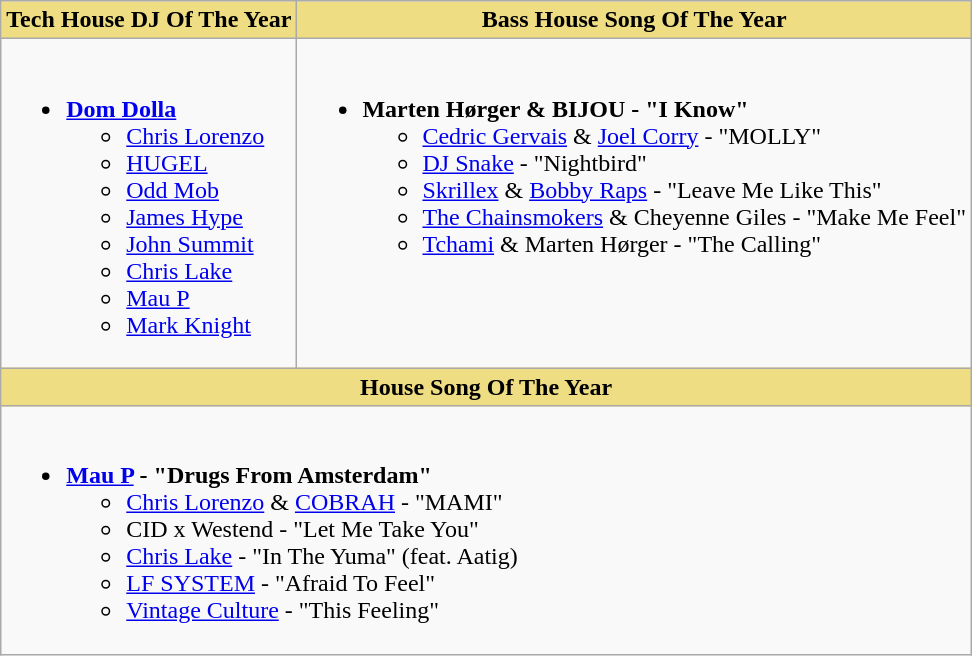<table class="wikitable">
<tr>
<th style="background:#EEDD82; width=50%">Tech House DJ Of The Year</th>
<th style="background:#EEDD82; width=50%"><strong>Bass House Song Of The Year</strong></th>
</tr>
<tr>
<td valign="top"><br><ul><li><strong><a href='#'>Dom Dolla</a></strong><ul><li><a href='#'>Chris Lorenzo</a></li><li><a href='#'>HUGEL</a></li><li><a href='#'>Odd Mob</a></li><li><a href='#'>James Hype</a></li><li><a href='#'>John Summit</a></li><li><a href='#'>Chris Lake</a></li><li><a href='#'>Mau P</a></li><li><a href='#'>Mark Knight</a></li></ul></li></ul></td>
<td valign="top"><br><ul><li><strong>Marten Hørger & BIJOU - "I Know"</strong><ul><li><a href='#'>Cedric Gervais</a> & <a href='#'>Joel Corry</a> - "MOLLY"</li><li><a href='#'>DJ Snake</a> - "Nightbird"</li><li><a href='#'>Skrillex</a> & <a href='#'>Bobby Raps</a> - "Leave Me Like This"</li><li><a href='#'>The Chainsmokers</a> & Cheyenne Giles - "Make Me Feel"</li><li><a href='#'>Tchami</a> & Marten Hørger - "The Calling"</li></ul></li></ul></td>
</tr>
<tr>
<th style="background:#EEDD82; width=50%" colspan="2"><strong>House Song Of The Year</strong></th>
</tr>
<tr>
<td valign="top" colspan="2"><br><ul><li><strong><a href='#'>Mau P</a> - "Drugs From Amsterdam"</strong><ul><li><a href='#'>Chris Lorenzo</a> & <a href='#'>COBRAH</a> - "MAMI"</li><li>CID x Westend - "Let Me Take You"</li><li><a href='#'>Chris Lake</a> - "In The Yuma" (feat. Aatig)</li><li><a href='#'>LF SYSTEM</a> - "Afraid To Feel"</li><li><a href='#'>Vintage Culture</a> - "This Feeling"</li></ul></li></ul></td>
</tr>
</table>
